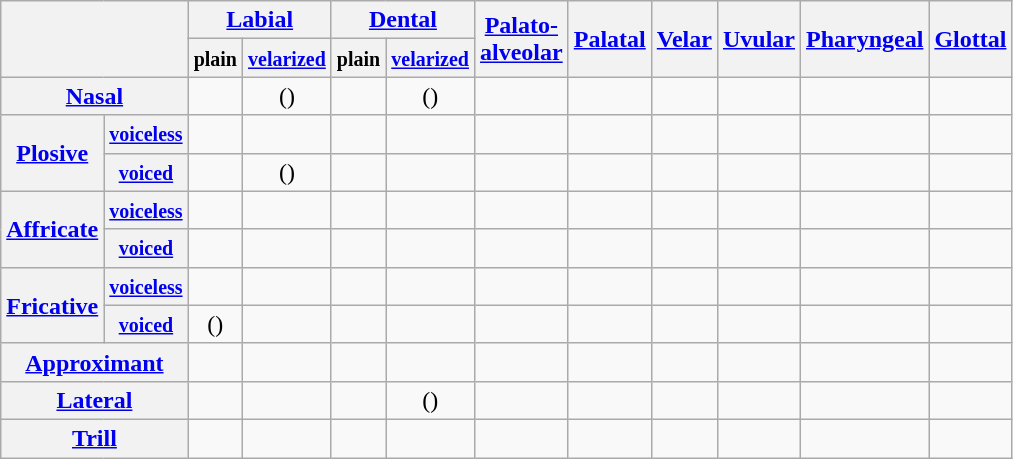<table class="wikitable" style=text-align:center>
<tr>
<th colspan=2 rowspan=2></th>
<th colspan=2><a href='#'>Labial</a></th>
<th colspan=2><a href='#'>Dental</a></th>
<th rowspan=2><a href='#'>Palato-<br>alveolar</a></th>
<th rowspan=2><a href='#'>Palatal</a></th>
<th rowspan=2><a href='#'>Velar</a></th>
<th rowspan=2><a href='#'>Uvular</a></th>
<th rowspan=2><a href='#'>Pharyngeal</a></th>
<th rowspan=2><a href='#'>Glottal</a></th>
</tr>
<tr>
<th><small>plain</small></th>
<th><small><a href='#'>velarized</a></small></th>
<th><small>plain</small></th>
<th><small><a href='#'>velarized</a></small></th>
</tr>
<tr>
<th colspan=2><a href='#'>Nasal</a></th>
<td></td>
<td>()</td>
<td></td>
<td>()</td>
<td></td>
<td></td>
<td></td>
<td></td>
<td></td>
<td></td>
</tr>
<tr>
<th rowspan=2><a href='#'>Plosive</a></th>
<th><small><a href='#'>voiceless</a></small></th>
<td></td>
<td></td>
<td></td>
<td></td>
<td></td>
<td></td>
<td></td>
<td></td>
<td></td>
<td></td>
</tr>
<tr>
<th><small><a href='#'>voiced</a></small></th>
<td></td>
<td>()</td>
<td></td>
<td></td>
<td></td>
<td></td>
<td></td>
<td></td>
<td></td>
<td></td>
</tr>
<tr>
<th rowspan=2><a href='#'>Affricate</a></th>
<th><small><a href='#'>voiceless</a></small></th>
<td></td>
<td></td>
<td></td>
<td></td>
<td></td>
<td></td>
<td></td>
<td></td>
<td></td>
<td></td>
</tr>
<tr>
<th><small><a href='#'>voiced</a></small></th>
<td></td>
<td></td>
<td></td>
<td></td>
<td></td>
<td></td>
<td></td>
<td></td>
<td></td>
<td></td>
</tr>
<tr>
<th rowspan=2><a href='#'>Fricative</a></th>
<th><small><a href='#'>voiceless</a></small></th>
<td></td>
<td></td>
<td></td>
<td></td>
<td></td>
<td></td>
<td></td>
<td></td>
<td></td>
<td></td>
</tr>
<tr>
<th><small><a href='#'>voiced</a></small></th>
<td>()</td>
<td></td>
<td></td>
<td></td>
<td></td>
<td></td>
<td></td>
<td></td>
<td></td>
<td></td>
</tr>
<tr>
<th colspan=2><a href='#'>Approximant</a></th>
<td></td>
<td></td>
<td></td>
<td></td>
<td></td>
<td></td>
<td></td>
<td></td>
<td></td>
<td></td>
</tr>
<tr>
<th colspan=2><a href='#'>Lateral</a></th>
<td></td>
<td></td>
<td></td>
<td>()</td>
<td></td>
<td></td>
<td></td>
<td></td>
<td></td>
<td></td>
</tr>
<tr>
<th colspan=2><a href='#'>Trill</a></th>
<td></td>
<td></td>
<td></td>
<td></td>
<td></td>
<td></td>
<td></td>
<td></td>
<td></td>
<td></td>
</tr>
</table>
